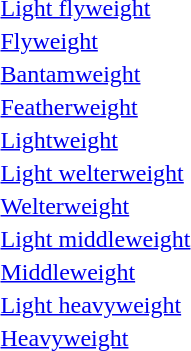<table>
<tr valign="top">
<td><a href='#'>Light flyweight</a><br></td>
<td></td>
<td></td>
<td><br></td>
</tr>
<tr valign="top">
<td><a href='#'>Flyweight</a><br></td>
<td></td>
<td></td>
<td><br></td>
</tr>
<tr valign="top">
<td><a href='#'>Bantamweight</a><br></td>
<td></td>
<td></td>
<td><br></td>
</tr>
<tr valign="top">
<td><a href='#'>Featherweight</a><br></td>
<td></td>
<td></td>
<td><br></td>
</tr>
<tr valign="top">
<td><a href='#'>Lightweight</a><br></td>
<td></td>
<td></td>
<td><br></td>
</tr>
<tr valign="top">
<td><a href='#'>Light welterweight</a><br></td>
<td></td>
<td></td>
<td><br></td>
</tr>
<tr valign="top">
<td><a href='#'>Welterweight</a><br></td>
<td></td>
<td></td>
<td><br></td>
</tr>
<tr valign="top">
<td><a href='#'>Light middleweight</a><br></td>
<td></td>
<td></td>
<td><br></td>
</tr>
<tr valign="top">
<td><a href='#'>Middleweight</a><br></td>
<td></td>
<td></td>
<td><br></td>
</tr>
<tr valign="top">
<td><a href='#'>Light heavyweight</a><br></td>
<td></td>
<td></td>
<td><br></td>
</tr>
<tr valign="top">
<td><a href='#'>Heavyweight</a><br></td>
<td></td>
<td></td>
<td><br></td>
</tr>
</table>
